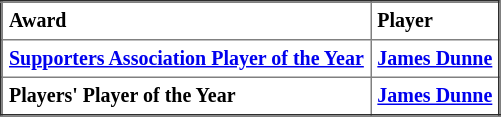<table border="2" cellpadding="4" style="border-collapse:collapse; text-align:Left; font-size:smaller;">
<tr>
<th>Award</th>
<th>Player</th>
</tr>
<tr bgcolor="">
<th><a href='#'>Supporters Association Player of the Year</a></th>
<th><a href='#'>James Dunne</a></th>
</tr>
<tr bgcolor="">
<th>Players' Player of the Year</th>
<th><a href='#'>James Dunne</a></th>
</tr>
</table>
